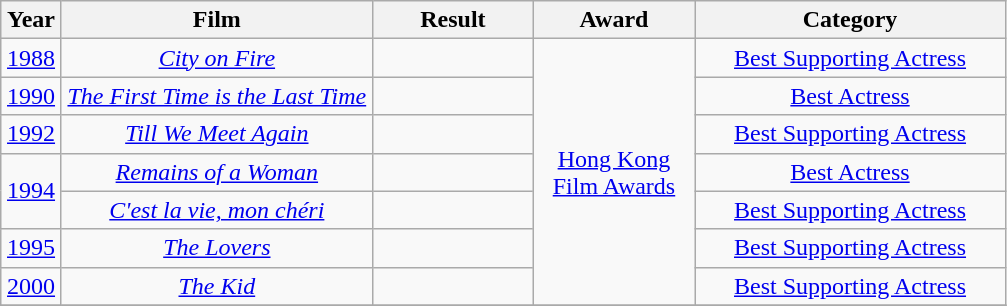<table class="wikitable">
<tr>
<th width="33">Year</th>
<th width="200">Film</th>
<th width="100">Result</th>
<th width="100">Award</th>
<th width="200">Category</th>
</tr>
<tr>
<td align="center"><a href='#'>1988</a></td>
<td align="center"><em><a href='#'>City on Fire</a></em></td>
<td></td>
<td rowspan="7" align="center"><a href='#'>Hong Kong Film Awards</a></td>
<td align="center"><a href='#'>Best Supporting Actress</a></td>
</tr>
<tr>
<td align="center"><a href='#'>1990</a></td>
<td align="center"><em><a href='#'>The First Time is the Last Time</a></em></td>
<td></td>
<td align="center"><a href='#'>Best Actress</a></td>
</tr>
<tr>
<td align="center"><a href='#'>1992</a></td>
<td align="center"><em><a href='#'>Till We Meet Again</a></em></td>
<td></td>
<td align="center"><a href='#'>Best Supporting Actress</a></td>
</tr>
<tr>
<td rowspan="2" align="center"><a href='#'>1994</a></td>
<td align="center"><em><a href='#'>Remains of a Woman</a></em></td>
<td></td>
<td align="center"><a href='#'>Best Actress</a></td>
</tr>
<tr>
<td align="center"><em><a href='#'>C'est la vie, mon chéri</a></em></td>
<td></td>
<td align="center"><a href='#'>Best Supporting Actress</a></td>
</tr>
<tr>
<td align="center"><a href='#'>1995</a></td>
<td align="center"><em><a href='#'>The Lovers</a></em></td>
<td></td>
<td align="center"><a href='#'>Best Supporting Actress</a></td>
</tr>
<tr>
<td align="center"><a href='#'>2000</a></td>
<td align="center"><em><a href='#'>The Kid</a></em></td>
<td></td>
<td align="center"><a href='#'>Best Supporting Actress</a></td>
</tr>
<tr>
</tr>
</table>
